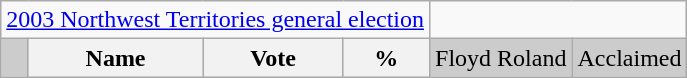<table class="wikitable">
<tr>
<td colspan=4 align=center><a href='#'>2003 Northwest Territories general election</a></td>
</tr>
<tr bgcolor="CCCCCC">
<td></td>
<th>Name</th>
<th>Vote</th>
<th>%<br></th>
<td>Floyd Roland</td>
<td colspan="2" align=center>Acclaimed</td>
</tr>
</table>
